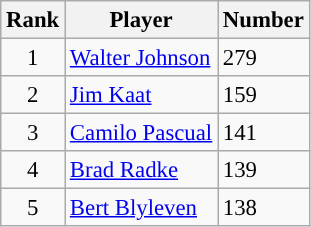<table class="wikitable" style="font-size: 95%; text-align:left;">
<tr>
<th>Rank</th>
<th>Player</th>
<th>Number</th>
</tr>
<tr>
<td align="center">1</td>
<td><a href='#'>Walter Johnson</a></td>
<td>279</td>
</tr>
<tr>
<td align="center">2</td>
<td><a href='#'>Jim Kaat</a></td>
<td>159</td>
</tr>
<tr>
<td align="center">3</td>
<td><a href='#'>Camilo Pascual</a></td>
<td>141</td>
</tr>
<tr>
<td align="center">4</td>
<td><a href='#'>Brad Radke</a></td>
<td>139</td>
</tr>
<tr>
<td align="center">5</td>
<td><a href='#'>Bert Blyleven</a></td>
<td>138</td>
</tr>
</table>
